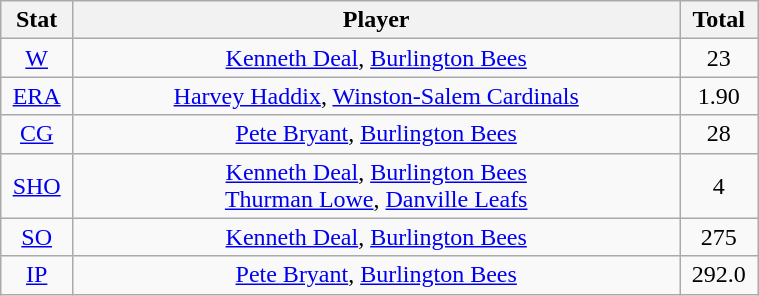<table class="wikitable" width="40%" style="text-align:center;">
<tr>
<th width="5%">Stat</th>
<th width="60%">Player</th>
<th width="5%">Total</th>
</tr>
<tr>
<td><a href='#'>W</a></td>
<td><a href='#'>Kenneth Deal</a>, <a href='#'>Burlington Bees</a></td>
<td>23</td>
</tr>
<tr>
<td><a href='#'>ERA</a></td>
<td><a href='#'>Harvey Haddix</a>, <a href='#'>Winston-Salem Cardinals</a></td>
<td>1.90</td>
</tr>
<tr>
<td><a href='#'>CG</a></td>
<td><a href='#'>Pete Bryant</a>, <a href='#'>Burlington Bees</a></td>
<td>28</td>
</tr>
<tr>
<td><a href='#'>SHO</a></td>
<td><a href='#'>Kenneth Deal</a>, <a href='#'>Burlington Bees</a> <br> <a href='#'>Thurman Lowe</a>, <a href='#'>Danville Leafs</a></td>
<td>4</td>
</tr>
<tr>
<td><a href='#'>SO</a></td>
<td><a href='#'>Kenneth Deal</a>, <a href='#'>Burlington Bees</a></td>
<td>275</td>
</tr>
<tr>
<td><a href='#'>IP</a></td>
<td><a href='#'>Pete Bryant</a>, <a href='#'>Burlington Bees</a></td>
<td>292.0</td>
</tr>
</table>
